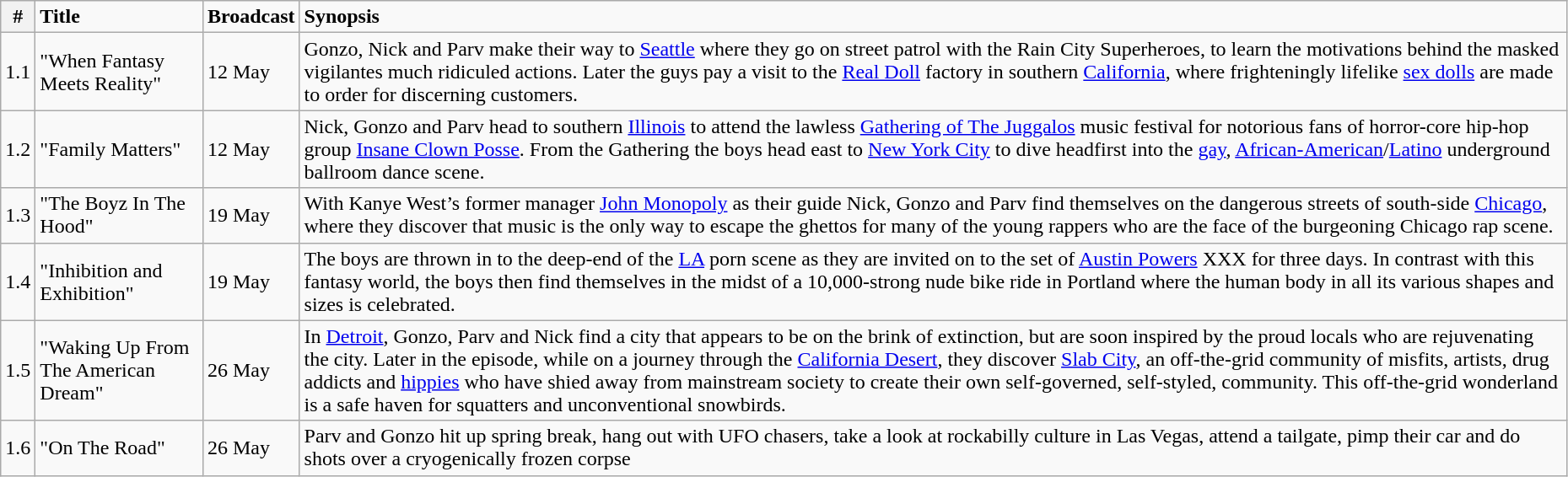<table class="wikitable" style="width:98%;">
<tr>
<th>#</th>
<td width="125"><strong>Title</strong></td>
<td><strong>Broadcast</strong></td>
<td><strong>Synopsis</strong></td>
</tr>
<tr>
<td align="center">1.1</td>
<td>"When Fantasy Meets Reality"</td>
<td>12 May</td>
<td>Gonzo, Nick and Parv make their way to <a href='#'>Seattle</a> where they go on street patrol with the Rain City Superheroes, to learn the motivations behind the masked vigilantes much ridiculed actions. Later the guys pay a visit to the <a href='#'>Real Doll</a> factory in southern <a href='#'>California</a>, where frighteningly lifelike <a href='#'>sex dolls</a> are made to order for discerning customers.</td>
</tr>
<tr>
<td align="center">1.2</td>
<td>"Family Matters"</td>
<td>12 May</td>
<td>Nick, Gonzo and Parv head to southern <a href='#'>Illinois</a> to attend the lawless <a href='#'>Gathering of The Juggalos</a> music festival for notorious fans of horror-core hip-hop group <a href='#'>Insane Clown Posse</a>. From the Gathering the boys head east to <a href='#'>New York City</a> to dive headfirst into the <a href='#'>gay</a>, <a href='#'>African-American</a>/<a href='#'>Latino</a> underground ballroom dance scene.</td>
</tr>
<tr>
<td align="center">1.3</td>
<td>"The Boyz In The Hood"</td>
<td>19 May</td>
<td>With Kanye West’s former manager <a href='#'>John Monopoly</a> as their guide Nick, Gonzo and Parv find themselves on the dangerous streets of south-side <a href='#'>Chicago</a>, where they discover that music is the only way to escape the ghettos for many of the young rappers who are the face of the burgeoning Chicago rap scene.</td>
</tr>
<tr>
<td align="center">1.4</td>
<td>"Inhibition and Exhibition"</td>
<td>19 May</td>
<td>The boys are thrown in to the deep-end of the <a href='#'>LA</a> porn scene as they are invited on to the set of <a href='#'>Austin Powers</a> XXX for three days. In contrast with this fantasy world, the boys then find themselves in the midst of a 10,000-strong nude bike ride in Portland where the human body in all its various shapes and sizes is celebrated.</td>
</tr>
<tr>
<td align="center">1.5</td>
<td>"Waking Up From The American Dream"</td>
<td>26 May</td>
<td>In <a href='#'>Detroit</a>, Gonzo, Parv and Nick find a city that appears to be on the brink of extinction, but are soon inspired by the proud locals who are rejuvenating the city. Later in the episode, while on a journey through the <a href='#'>California Desert</a>, they discover <a href='#'>Slab City</a>, an off-the-grid community of misfits, artists, drug addicts and <a href='#'>hippies</a> who have shied away from mainstream society to create their own self-governed, self-styled, community. This off-the-grid wonderland is a safe haven for squatters and unconventional snowbirds.</td>
</tr>
<tr>
<td align="center">1.6</td>
<td>"On The Road"</td>
<td>26 May</td>
<td>Parv and Gonzo hit up spring break, hang out with UFO chasers, take a look at rockabilly culture in Las Vegas, attend a tailgate, pimp their car and do shots over a cryogenically frozen corpse</td>
</tr>
</table>
